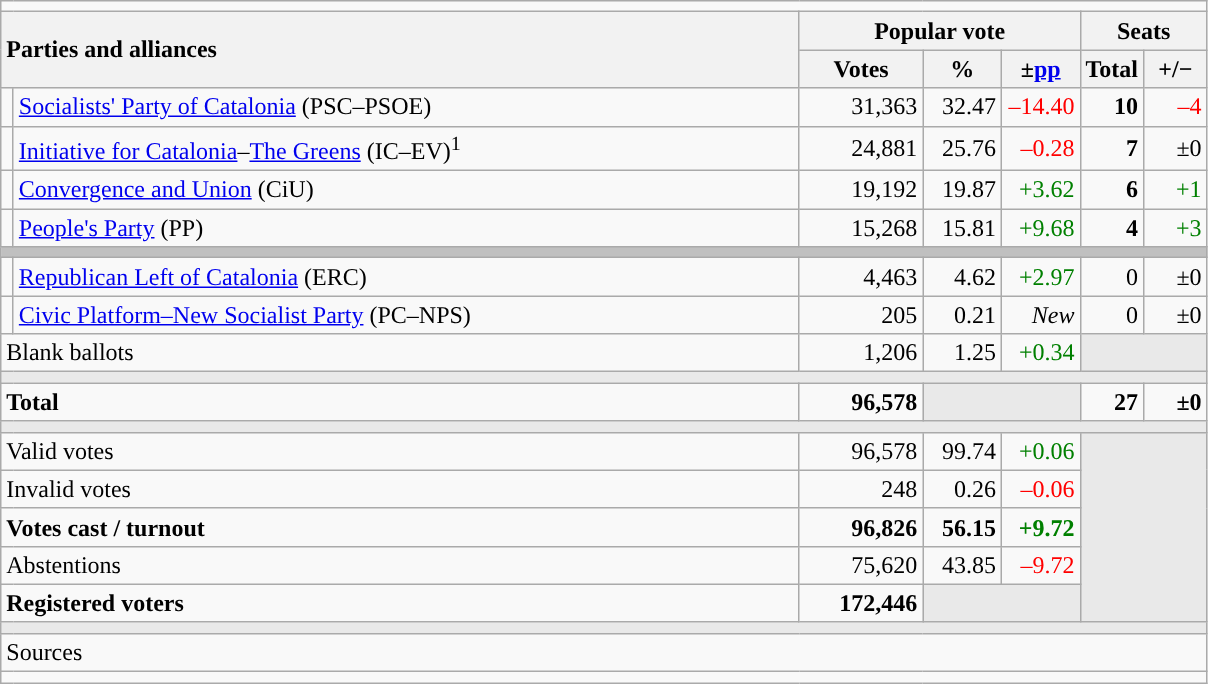<table class="wikitable" style="text-align:right;">
<tr>
<td colspan="7"></td>
</tr>
<tr>
<th style="text-align:left;" rowspan="2" colspan="2" width="525">Parties and alliances</th>
<th colspan="3">Popular vote</th>
<th colspan="2">Seats</th>
</tr>
<tr>
<th width="75">Votes</th>
<th width="45">%</th>
<th width="45">±<a href='#'>pp</a></th>
<th width="35">Total</th>
<th width="35">+/−</th>
</tr>
<tr>
<td width="1" style="color:inherit;background:"></td>
<td align="left"><a href='#'>Socialists' Party of Catalonia</a> (PSC–PSOE)</td>
<td>31,363</td>
<td>32.47</td>
<td style="color:red;">–14.40</td>
<td><strong>10</strong></td>
<td style="color:red;">–4</td>
</tr>
<tr>
<td style="color:inherit;background:"></td>
<td align="left"><a href='#'>Initiative for Catalonia</a>–<a href='#'>The Greens</a> (IC–EV)<sup>1</sup></td>
<td>24,881</td>
<td>25.76</td>
<td style="color:red;">–0.28</td>
<td><strong>7</strong></td>
<td>±0</td>
</tr>
<tr>
<td style="color:inherit;background:"></td>
<td align="left"><a href='#'>Convergence and Union</a> (CiU)</td>
<td>19,192</td>
<td>19.87</td>
<td style="color:green;">+3.62</td>
<td><strong>6</strong></td>
<td style="color:green;">+1</td>
</tr>
<tr>
<td style="color:inherit;background:"></td>
<td align="left"><a href='#'>People's Party</a> (PP)</td>
<td>15,268</td>
<td>15.81</td>
<td style="color:green;">+9.68</td>
<td><strong>4</strong></td>
<td style="color:green;">+3</td>
</tr>
<tr>
<td colspan="7" style="color:inherit;background:#C0C0C0"></td>
</tr>
<tr>
<td style="color:inherit;background:"></td>
<td align="left"><a href='#'>Republican Left of Catalonia</a> (ERC)</td>
<td>4,463</td>
<td>4.62</td>
<td style="color:green;">+2.97</td>
<td>0</td>
<td>±0</td>
</tr>
<tr>
<td style="color:inherit;background:"></td>
<td align="left"><a href='#'>Civic Platform–New Socialist Party</a> (PC–NPS)</td>
<td>205</td>
<td>0.21</td>
<td><em>New</em></td>
<td>0</td>
<td>±0</td>
</tr>
<tr>
<td align="left" colspan="2">Blank ballots</td>
<td>1,206</td>
<td>1.25</td>
<td style="color:green;">+0.34</td>
<td style="color:inherit;background:#E9E9E9" colspan="2"></td>
</tr>
<tr>
<td colspan="7" style="color:inherit;background:#E9E9E9"></td>
</tr>
<tr style="font-weight:bold;">
<td align="left" colspan="2">Total</td>
<td>96,578</td>
<td bgcolor="#E9E9E9" colspan="2"></td>
<td>27</td>
<td>±0</td>
</tr>
<tr>
<td colspan="7" style="color:inherit;background:#E9E9E9"></td>
</tr>
<tr>
<td align="left" colspan="2">Valid votes</td>
<td>96,578</td>
<td>99.74</td>
<td style="color:green;">+0.06</td>
<td bgcolor="#E9E9E9" colspan="2" rowspan="5"></td>
</tr>
<tr>
<td align="left" colspan="2">Invalid votes</td>
<td>248</td>
<td>0.26</td>
<td style="color:red;">–0.06</td>
</tr>
<tr style="font-weight:bold;">
<td align="left" colspan="2">Votes cast / turnout</td>
<td>96,826</td>
<td>56.15</td>
<td style="color:green;">+9.72</td>
</tr>
<tr>
<td align="left" colspan="2">Abstentions</td>
<td>75,620</td>
<td>43.85</td>
<td style="color:red;">–9.72</td>
</tr>
<tr style="font-weight:bold;">
<td align="left" colspan="2">Registered voters</td>
<td>172,446</td>
<td bgcolor="#E9E9E9" colspan="2"></td>
</tr>
<tr>
<td colspan="7" style="color:inherit;background:#E9E9E9"></td>
</tr>
<tr>
<td align="left" colspan="7">Sources</td>
</tr>
<tr>
<td colspan="7" style="text-align:left; max-width:790px;"></td>
</tr>
</table>
